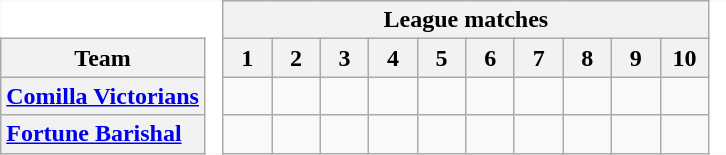<table class="wikitable" style="border:none">
<tr>
<td style="background:white; border:none"></td>
<td rowspan="9" style="width:5px; border:none; background:white;"></td>
<th colspan="12"><span>League matches</span></th>
<td rowspan="9" style="width:5px; border:none; background:white;"></td>
</tr>
<tr>
<th style="vertical-align:center;">Team</th>
<th width=25>1</th>
<th width=25>2</th>
<th width=25>3</th>
<th width=25>4</th>
<th width=25>5</th>
<th width=25>6</th>
<th width=25>7</th>
<th width=25>8</th>
<th width=25>9</th>
<th width=25>10</th>
</tr>
<tr>
<th style="text-align:left;"><a href='#'>Comilla Victorians</a></th>
<td></td>
<td></td>
<td></td>
<td></td>
<td></td>
<td></td>
<td></td>
<td></td>
<td></td>
<td></td>
</tr>
<tr>
<th style="text-align:left;"><a href='#'>Fortune Barishal</a></th>
<td></td>
<td></td>
<td></td>
<td></td>
<td></td>
<td></td>
<td></td>
<td></td>
<td></td>
<td></td>
</tr>
</table>
